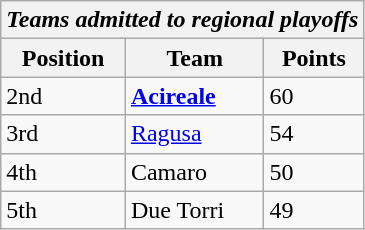<table class="wikitable">
<tr>
<th colspan="3"><em>Teams admitted to regional playoffs</em></th>
</tr>
<tr>
<th>Position</th>
<th>Team</th>
<th>Points</th>
</tr>
<tr>
<td>2nd</td>
<td><strong><a href='#'>Acireale</a></strong></td>
<td>60</td>
</tr>
<tr>
<td>3rd</td>
<td><a href='#'>Ragusa</a></td>
<td>54</td>
</tr>
<tr>
<td>4th</td>
<td>Camaro</td>
<td>50</td>
</tr>
<tr>
<td>5th</td>
<td>Due Torri</td>
<td>49</td>
</tr>
</table>
